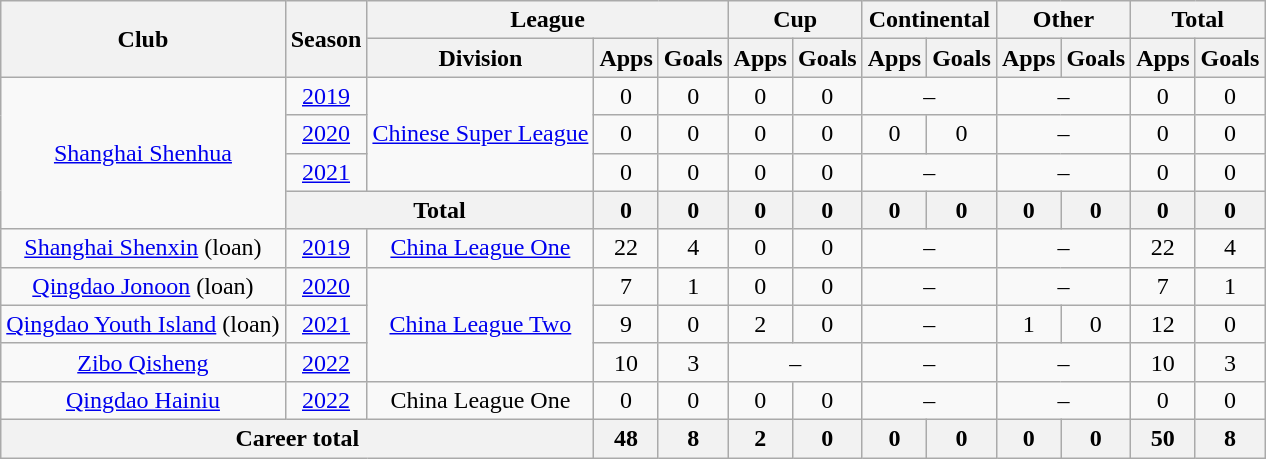<table class="wikitable" style="text-align: center">
<tr>
<th rowspan="2">Club</th>
<th rowspan="2">Season</th>
<th colspan="3">League</th>
<th colspan="2">Cup</th>
<th colspan="2">Continental</th>
<th colspan="2">Other</th>
<th colspan="2">Total</th>
</tr>
<tr>
<th>Division</th>
<th>Apps</th>
<th>Goals</th>
<th>Apps</th>
<th>Goals</th>
<th>Apps</th>
<th>Goals</th>
<th>Apps</th>
<th>Goals</th>
<th>Apps</th>
<th>Goals</th>
</tr>
<tr>
<td rowspan="4"><a href='#'>Shanghai Shenhua</a></td>
<td><a href='#'>2019</a></td>
<td rowspan="3"><a href='#'>Chinese Super League</a></td>
<td>0</td>
<td>0</td>
<td>0</td>
<td>0</td>
<td colspan="2">–</td>
<td colspan="2">–</td>
<td>0</td>
<td>0</td>
</tr>
<tr>
<td><a href='#'>2020</a></td>
<td>0</td>
<td>0</td>
<td>0</td>
<td>0</td>
<td>0</td>
<td>0</td>
<td colspan="2">–</td>
<td>0</td>
<td>0</td>
</tr>
<tr>
<td><a href='#'>2021</a></td>
<td>0</td>
<td>0</td>
<td>0</td>
<td>0</td>
<td colspan="2">–</td>
<td colspan="2">–</td>
<td>0</td>
<td>0</td>
</tr>
<tr>
<th colspan=2>Total</th>
<th>0</th>
<th>0</th>
<th>0</th>
<th>0</th>
<th>0</th>
<th>0</th>
<th>0</th>
<th>0</th>
<th>0</th>
<th>0</th>
</tr>
<tr>
<td><a href='#'>Shanghai Shenxin</a> (loan)</td>
<td><a href='#'>2019</a></td>
<td><a href='#'>China League One</a></td>
<td>22</td>
<td>4</td>
<td>0</td>
<td>0</td>
<td colspan="2">–</td>
<td colspan="2">–</td>
<td>22</td>
<td>4</td>
</tr>
<tr>
<td><a href='#'>Qingdao Jonoon</a> (loan)</td>
<td><a href='#'>2020</a></td>
<td rowspan="3"><a href='#'>China League Two</a></td>
<td>7</td>
<td>1</td>
<td>0</td>
<td>0</td>
<td colspan="2">–</td>
<td colspan="2">–</td>
<td>7</td>
<td>1</td>
</tr>
<tr>
<td><a href='#'>Qingdao Youth Island</a> (loan)</td>
<td><a href='#'>2021</a></td>
<td>9</td>
<td>0</td>
<td>2</td>
<td>0</td>
<td colspan="2">–</td>
<td>1</td>
<td>0</td>
<td>12</td>
<td>0</td>
</tr>
<tr>
<td><a href='#'>Zibo Qisheng</a></td>
<td><a href='#'>2022</a></td>
<td>10</td>
<td>3</td>
<td colspan="2">–</td>
<td colspan="2">–</td>
<td colspan="2">–</td>
<td>10</td>
<td>3</td>
</tr>
<tr>
<td><a href='#'>Qingdao Hainiu</a></td>
<td><a href='#'>2022</a></td>
<td>China League One</td>
<td>0</td>
<td>0</td>
<td>0</td>
<td>0</td>
<td colspan="2">–</td>
<td colspan="2">–</td>
<td>0</td>
<td>0</td>
</tr>
<tr>
<th colspan=3>Career total</th>
<th>48</th>
<th>8</th>
<th>2</th>
<th>0</th>
<th>0</th>
<th>0</th>
<th>0</th>
<th>0</th>
<th>50</th>
<th>8</th>
</tr>
</table>
